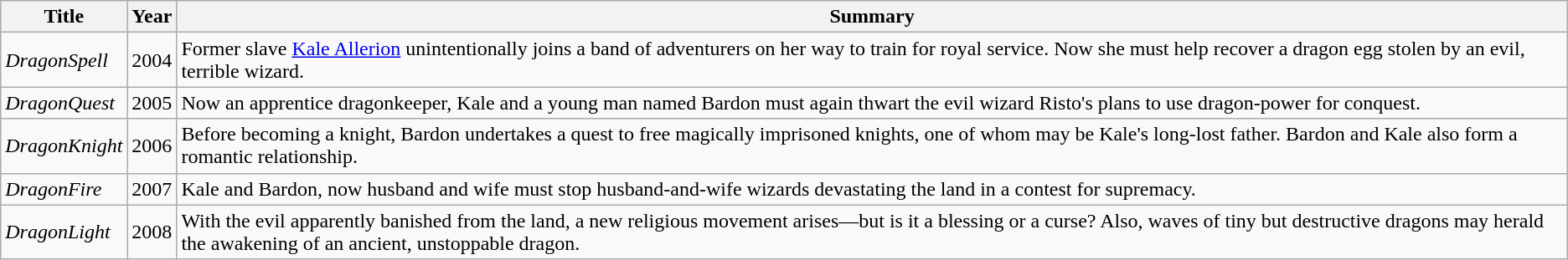<table class="wikitable">
<tr>
<th>Title</th>
<th>Year</th>
<th>Summary</th>
</tr>
<tr>
<td><em>DragonSpell</em></td>
<td>2004</td>
<td>Former slave <a href='#'>Kale Allerion</a> unintentionally joins a band of adventurers on her way to train for royal service. Now she must help recover a dragon egg stolen by an evil, terrible wizard.</td>
</tr>
<tr>
<td><em>DragonQuest</em></td>
<td>2005</td>
<td>Now an apprentice dragonkeeper, Kale and a young man named Bardon must again thwart the evil wizard Risto's plans to use dragon-power for conquest.</td>
</tr>
<tr>
<td><em>DragonKnight</em></td>
<td>2006</td>
<td>Before becoming a knight, Bardon undertakes a quest to free magically imprisoned knights, one of whom may be Kale's long-lost father. Bardon and Kale also form a romantic relationship.</td>
</tr>
<tr>
<td><em>DragonFire</em></td>
<td>2007</td>
<td>Kale and Bardon, now husband and wife must stop husband-and-wife wizards devastating the land in a contest for supremacy.</td>
</tr>
<tr>
<td><em>DragonLight</em></td>
<td>2008</td>
<td>With the evil apparently banished from the land, a new religious movement arises—but is it a blessing or a curse? Also, waves of tiny but destructive dragons may herald the awakening of an ancient, unstoppable dragon.</td>
</tr>
</table>
